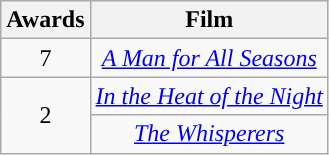<table class="wikitable" style="text-align:center;">
<tr>
<th style="background:">Awards</th>
<th style="background:">Film</th>
</tr>
<tr>
<td>7</td>
<td><em><a href='#'>A Man for All Seasons</a></em></td>
</tr>
<tr>
<td rowspan="2">2</td>
<td><em><a href='#'>In the Heat of the Night</a></em></td>
</tr>
<tr>
<td><em><a href='#'>The Whisperers</a></em></td>
</tr>
</table>
